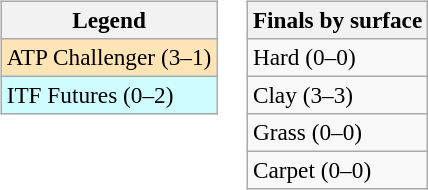<table>
<tr valign=top>
<td><br><table class=wikitable style=font-size:97%>
<tr>
<th>Legend</th>
</tr>
<tr bgcolor=moccasin>
<td>ATP Challenger (3–1)</td>
</tr>
<tr bgcolor=cffcff>
<td>ITF Futures (0–2)</td>
</tr>
</table>
</td>
<td><br><table class=wikitable style=font-size:97%>
<tr>
<th>Finals by surface</th>
</tr>
<tr>
<td>Hard (0–0)</td>
</tr>
<tr>
<td>Clay (3–3)</td>
</tr>
<tr>
<td>Grass (0–0)</td>
</tr>
<tr>
<td>Carpet (0–0)</td>
</tr>
</table>
</td>
</tr>
</table>
